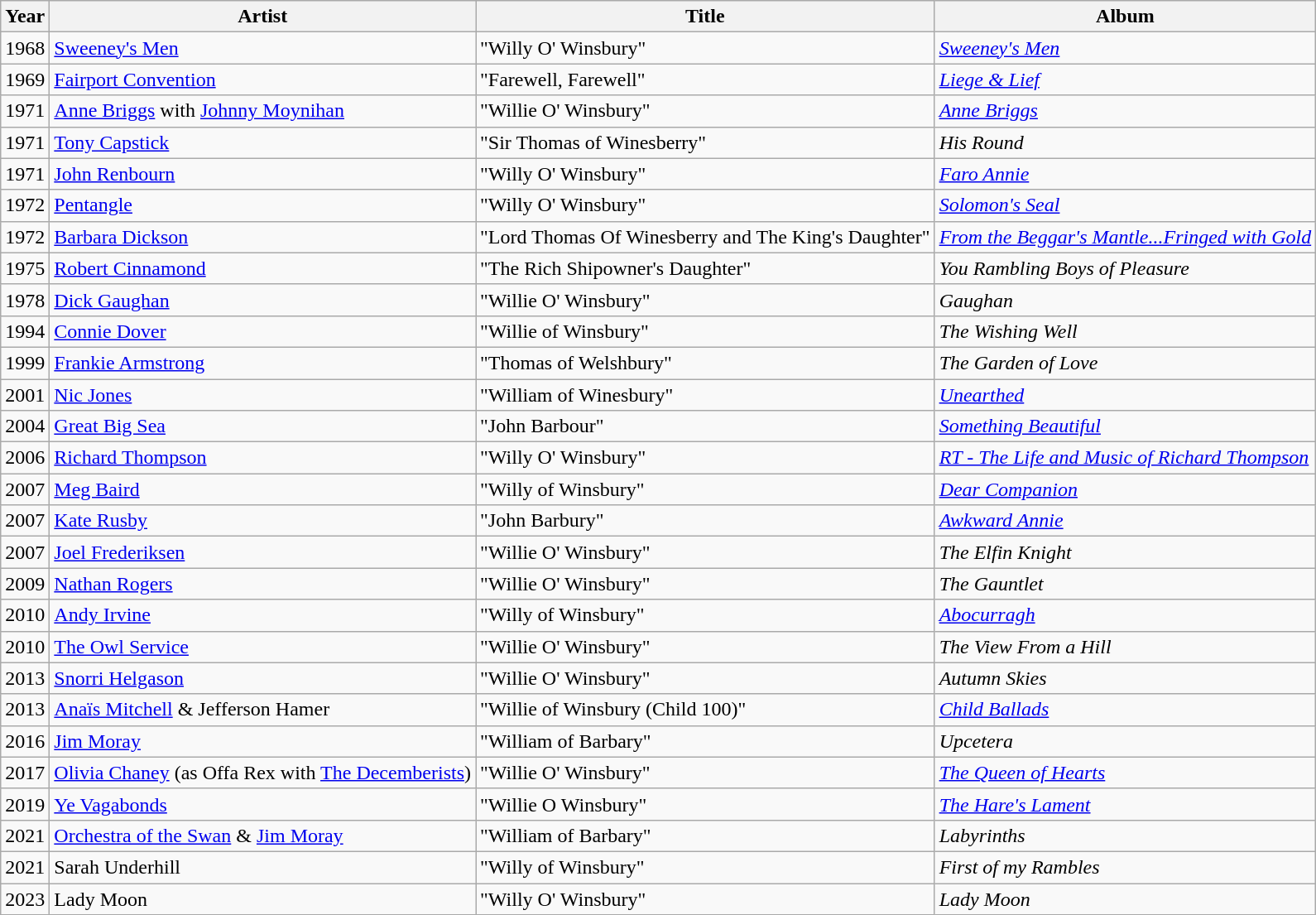<table class="sortable wikitable plainrowheaders">
<tr>
<th scope="col">Year</th>
<th scope="col">Artist</th>
<th scope="col">Title</th>
<th scope="col">Album</th>
</tr>
<tr>
<td>1968</td>
<td><a href='#'>Sweeney's Men</a></td>
<td>"Willy O' Winsbury"</td>
<td><em><a href='#'>Sweeney's Men</a></em></td>
</tr>
<tr>
<td>1969</td>
<td><a href='#'>Fairport Convention</a></td>
<td>"Farewell, Farewell"</td>
<td><em><a href='#'>Liege & Lief</a></em></td>
</tr>
<tr>
<td>1971</td>
<td><a href='#'>Anne Briggs</a> with <a href='#'>Johnny Moynihan</a></td>
<td>"Willie O' Winsbury"</td>
<td><em><a href='#'>Anne Briggs</a></em></td>
</tr>
<tr>
<td>1971</td>
<td><a href='#'>Tony Capstick</a></td>
<td>"Sir Thomas of Winesberry"</td>
<td><em>His Round</em></td>
</tr>
<tr>
<td>1971</td>
<td><a href='#'>John Renbourn</a></td>
<td>"Willy O' Winsbury"</td>
<td><em><a href='#'>Faro Annie</a></em></td>
</tr>
<tr>
<td>1972</td>
<td><a href='#'>Pentangle</a></td>
<td>"Willy O' Winsbury"</td>
<td><em><a href='#'>Solomon's Seal</a></em></td>
</tr>
<tr>
<td>1972</td>
<td><a href='#'>Barbara Dickson</a></td>
<td>"Lord Thomas Of Winesberry and The King's Daughter"</td>
<td><em><a href='#'>From the Beggar's Mantle...Fringed with Gold</a></em></td>
</tr>
<tr>
<td>1975</td>
<td><a href='#'>Robert Cinnamond</a></td>
<td>"The Rich Shipowner's Daughter"</td>
<td><em>You Rambling Boys of Pleasure</em></td>
</tr>
<tr>
<td>1978</td>
<td><a href='#'>Dick Gaughan</a></td>
<td>"Willie O' Winsbury"</td>
<td><em>Gaughan</em></td>
</tr>
<tr>
<td>1994</td>
<td><a href='#'>Connie Dover</a></td>
<td>"Willie of Winsbury"</td>
<td><em>The Wishing Well</em></td>
</tr>
<tr>
<td>1999</td>
<td><a href='#'>Frankie Armstrong</a></td>
<td>"Thomas of Welshbury"</td>
<td><em>The Garden of Love</em></td>
</tr>
<tr>
<td>2001</td>
<td><a href='#'>Nic Jones</a></td>
<td>"William of Winesbury"</td>
<td><em><a href='#'>Unearthed</a></em></td>
</tr>
<tr>
<td>2004</td>
<td><a href='#'>Great Big Sea</a></td>
<td>"John Barbour"</td>
<td><em><a href='#'>Something Beautiful</a></em></td>
</tr>
<tr>
<td>2006</td>
<td><a href='#'>Richard Thompson</a></td>
<td>"Willy O' Winsbury"</td>
<td><em><a href='#'>RT - The Life and Music of Richard Thompson</a></em></td>
</tr>
<tr>
<td>2007</td>
<td><a href='#'>Meg Baird</a></td>
<td>"Willy of Winsbury"</td>
<td><em><a href='#'>Dear Companion</a></em></td>
</tr>
<tr>
<td>2007</td>
<td><a href='#'>Kate Rusby</a></td>
<td>"John Barbury"</td>
<td><em><a href='#'>Awkward Annie</a></em></td>
</tr>
<tr>
<td>2007</td>
<td><a href='#'>Joel Frederiksen</a></td>
<td>"Willie O' Winsbury"</td>
<td><em>The Elfin Knight</em></td>
</tr>
<tr>
<td>2009</td>
<td><a href='#'>Nathan Rogers</a></td>
<td>"Willie O' Winsbury"</td>
<td><em>The Gauntlet</em></td>
</tr>
<tr>
<td>2010</td>
<td><a href='#'>Andy Irvine</a></td>
<td>"Willy of Winsbury"</td>
<td><em><a href='#'>Abocurragh</a></em></td>
</tr>
<tr>
<td>2010</td>
<td><a href='#'>The Owl Service</a></td>
<td>"Willie O' Winsbury"</td>
<td><em>The View From a Hill</em></td>
</tr>
<tr>
<td>2013</td>
<td><a href='#'>Snorri Helgason</a></td>
<td>"Willie O' Winsbury"</td>
<td><em>Autumn Skies</em></td>
</tr>
<tr>
<td>2013</td>
<td><a href='#'>Anaïs Mitchell</a> & Jefferson Hamer</td>
<td>"Willie of Winsbury (Child 100)"</td>
<td><em><a href='#'>Child Ballads</a></em></td>
</tr>
<tr>
<td>2016</td>
<td><a href='#'>Jim Moray</a></td>
<td>"William of Barbary"</td>
<td><em>Upcetera</em></td>
</tr>
<tr>
<td>2017</td>
<td><a href='#'>Olivia Chaney</a> (as Offa Rex with <a href='#'>The Decemberists</a>)</td>
<td>"Willie O' Winsbury"</td>
<td><em><a href='#'>The Queen of Hearts</a></em></td>
</tr>
<tr>
<td>2019</td>
<td><a href='#'>Ye Vagabonds</a></td>
<td>"Willie O Winsbury"</td>
<td><em><a href='#'>The Hare's Lament</a></em></td>
</tr>
<tr>
<td>2021</td>
<td><a href='#'>Orchestra of the Swan</a> & <a href='#'>Jim Moray</a></td>
<td>"William of Barbary"</td>
<td><em>Labyrinths</em></td>
</tr>
<tr>
<td>2021</td>
<td>Sarah Underhill</td>
<td>"Willy of Winsbury"</td>
<td><em>First of my Rambles</em></td>
</tr>
<tr>
<td>2023</td>
<td>Lady Moon</td>
<td>"Willy O' Winsbury"</td>
<td><em>Lady Moon</em></td>
</tr>
</table>
